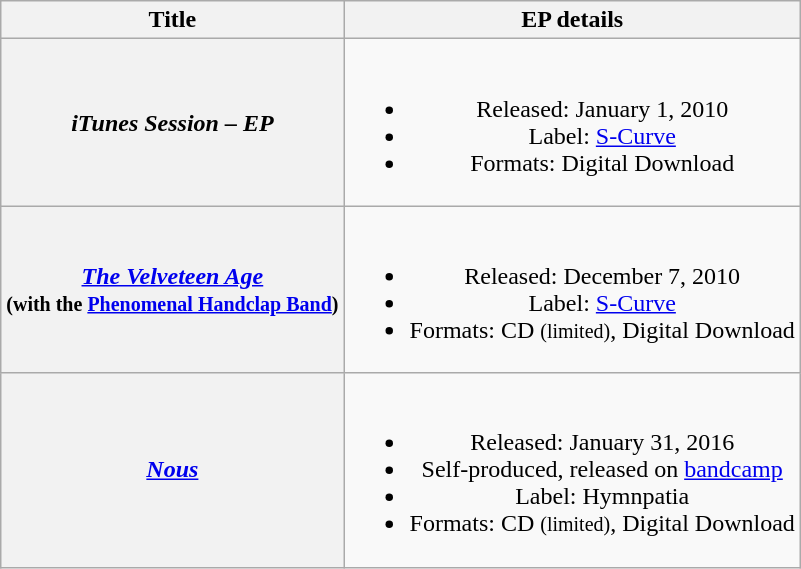<table class="wikitable plainrowheaders" style="text-align:center;">
<tr>
<th scope="col">Title</th>
<th scope="col">EP details</th>
</tr>
<tr>
<th scope="row"><em>iTunes Session – EP</em></th>
<td><br><ul><li>Released: January 1, 2010</li><li>Label: <a href='#'>S-Curve</a></li><li>Formats: Digital Download</li></ul></td>
</tr>
<tr>
<th scope="row"><em><a href='#'>The Velveteen Age</a></em><br><small>(with the <a href='#'>Phenomenal Handclap Band</a>)</small></th>
<td><br><ul><li>Released: December 7, 2010</li><li>Label: <a href='#'>S-Curve</a></li><li>Formats: CD <small>(limited)</small>, Digital Download</li></ul></td>
</tr>
<tr>
<th scope="row"><em><a href='#'>Nous</a></em></th>
<td><br><ul><li>Released: January 31, 2016</li><li>Self-produced, released on <a href='#'>bandcamp</a></li><li>Label: Hymnpatia</li><li>Formats: CD <small>(limited)</small>, Digital Download</li></ul></td>
</tr>
</table>
